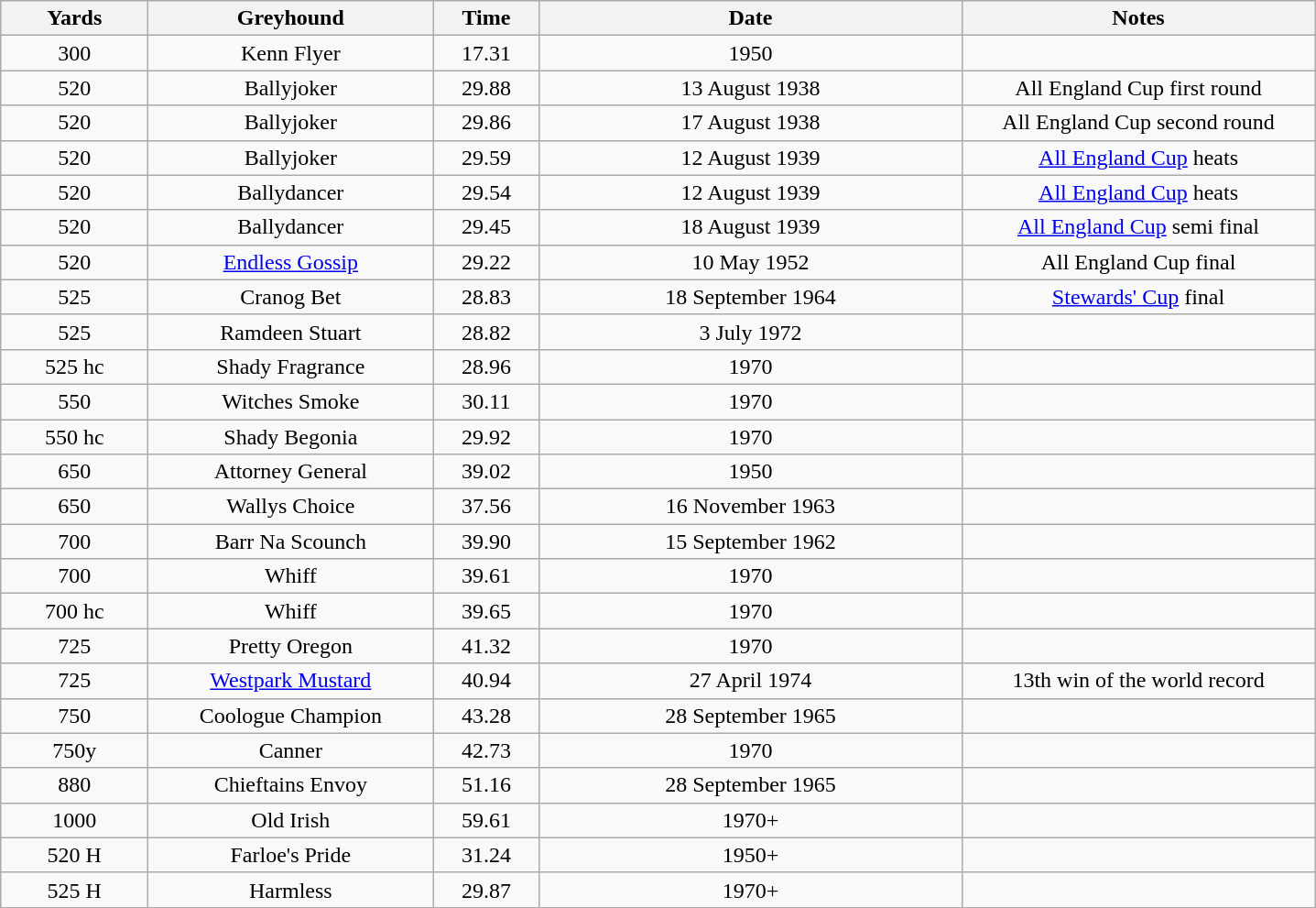<table class="wikitable" style="font-size: 100%">
<tr>
<th width=100>Yards</th>
<th width=200>Greyhound</th>
<th width=70>Time</th>
<th width=300>Date</th>
<th width=250>Notes</th>
</tr>
<tr align=center>
<td>300</td>
<td>Kenn Flyer</td>
<td>17.31</td>
<td>1950</td>
<td></td>
</tr>
<tr align=center>
<td>520</td>
<td>Ballyjoker</td>
<td>29.88</td>
<td>13 August 1938</td>
<td>All England Cup first round</td>
</tr>
<tr align=center>
<td>520</td>
<td>Ballyjoker</td>
<td>29.86</td>
<td>17 August 1938</td>
<td>All England Cup second round</td>
</tr>
<tr align=center>
<td>520</td>
<td>Ballyjoker</td>
<td>29.59</td>
<td>12 August 1939</td>
<td><a href='#'>All England Cup</a> heats</td>
</tr>
<tr align=center>
<td>520</td>
<td>Ballydancer</td>
<td>29.54</td>
<td>12 August 1939</td>
<td><a href='#'>All England Cup</a> heats</td>
</tr>
<tr align=center>
<td>520</td>
<td>Ballydancer</td>
<td>29.45</td>
<td>18 August 1939</td>
<td><a href='#'>All England Cup</a> semi final</td>
</tr>
<tr align=center>
<td>520</td>
<td><a href='#'>Endless Gossip</a></td>
<td>29.22</td>
<td>10 May 1952</td>
<td>All England Cup final</td>
</tr>
<tr align=center>
<td>525</td>
<td>Cranog Bet </td>
<td>28.83</td>
<td>18 September 1964</td>
<td><a href='#'>Stewards' Cup</a> final</td>
</tr>
<tr align=center>
<td>525</td>
<td>Ramdeen Stuart </td>
<td>28.82</td>
<td>3 July	1972</td>
<td></td>
</tr>
<tr align=center>
<td>525 hc</td>
<td>Shady Fragrance</td>
<td>28.96</td>
<td>1970</td>
<td></td>
</tr>
<tr align=center>
<td>550</td>
<td>Witches Smoke</td>
<td>30.11</td>
<td>1970</td>
<td></td>
</tr>
<tr align=center>
<td>550 hc</td>
<td>Shady Begonia</td>
<td>29.92</td>
<td>1970</td>
<td></td>
</tr>
<tr align=center>
<td>650</td>
<td>Attorney General</td>
<td>39.02</td>
<td>1950</td>
<td></td>
</tr>
<tr align=center>
<td>650</td>
<td>Wallys Choice</td>
<td>37.56</td>
<td>16 November 1963</td>
<td></td>
</tr>
<tr align=center>
<td>700</td>
<td>Barr Na Scounch</td>
<td>39.90</td>
<td>15 September 1962</td>
<td></td>
</tr>
<tr align=center>
<td>700</td>
<td>Whiff</td>
<td>39.61</td>
<td>1970</td>
<td></td>
</tr>
<tr align=center>
<td>700 hc</td>
<td>Whiff</td>
<td>39.65</td>
<td>1970</td>
<td></td>
</tr>
<tr align=center>
<td>725</td>
<td>Pretty Oregon</td>
<td>41.32</td>
<td>1970</td>
<td></td>
</tr>
<tr align=center>
<td>725</td>
<td><a href='#'>Westpark Mustard</a></td>
<td>40.94</td>
<td>27 April 1974</td>
<td>13th win of the world record</td>
</tr>
<tr align=center>
<td>750</td>
<td>Coologue Champion</td>
<td>43.28</td>
<td>28 September 1965</td>
<td></td>
</tr>
<tr align=center>
<td>750y</td>
<td>Canner</td>
<td>42.73</td>
<td>1970</td>
<td></td>
</tr>
<tr align=center>
<td>880</td>
<td>Chieftains Envoy</td>
<td>51.16</td>
<td>28 September 1965</td>
<td></td>
</tr>
<tr align=center>
<td>1000</td>
<td>Old Irish</td>
<td>59.61</td>
<td>1970+</td>
<td></td>
</tr>
<tr align=center>
<td>520 H</td>
<td>Farloe's Pride</td>
<td>31.24</td>
<td>1950+</td>
<td></td>
</tr>
<tr align=center>
<td>525 H</td>
<td>Harmless</td>
<td>29.87</td>
<td>1970+</td>
<td></td>
</tr>
</table>
